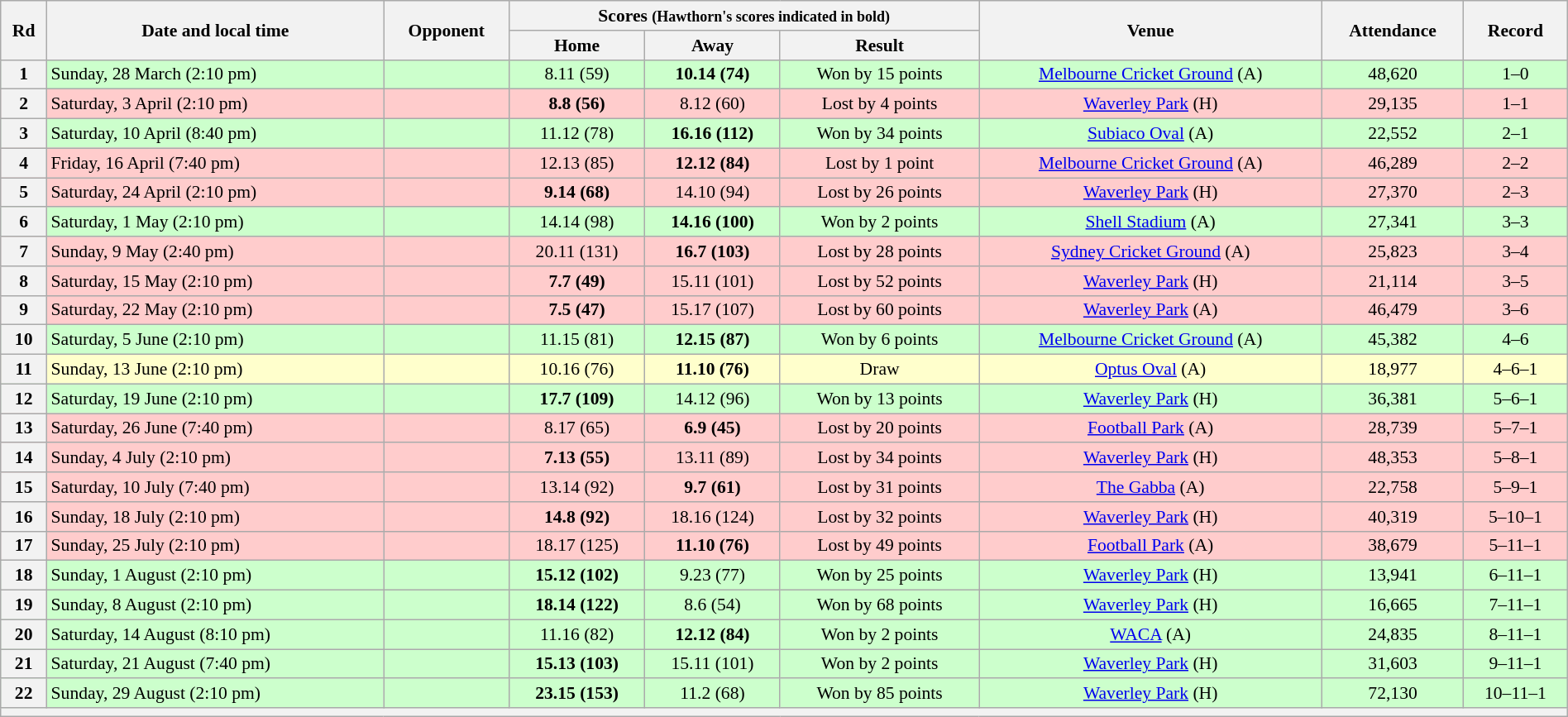<table class="wikitable" style="font-size:90%; text-align:center; width: 100%; margin-left: auto; margin-right: auto">
<tr>
<th rowspan="2">Rd</th>
<th rowspan="2">Date and local time</th>
<th rowspan="2">Opponent</th>
<th colspan="3">Scores <small>(Hawthorn's scores indicated in bold)</small></th>
<th rowspan="2">Venue</th>
<th rowspan="2">Attendance</th>
<th rowspan="2">Record</th>
</tr>
<tr>
<th>Home</th>
<th>Away</th>
<th>Result</th>
</tr>
<tr style="background:#cfc">
<th>1</th>
<td align=left>Sunday, 28 March (2:10 pm)</td>
<td align=left></td>
<td>8.11 (59)</td>
<td><strong>10.14 (74)</strong></td>
<td>Won by 15 points</td>
<td><a href='#'>Melbourne Cricket Ground</a> (A)</td>
<td>48,620</td>
<td>1–0</td>
</tr>
<tr style="background:#fcc;">
<th>2</th>
<td align=left>Saturday, 3 April (2:10 pm)</td>
<td align=left></td>
<td><strong>8.8 (56)</strong></td>
<td>8.12 (60)</td>
<td>Lost by 4 points</td>
<td><a href='#'>Waverley Park</a> (H)</td>
<td>29,135</td>
<td>1–1</td>
</tr>
<tr style="background:#cfc">
<th>3</th>
<td align=left>Saturday, 10 April (8:40 pm)</td>
<td align=left></td>
<td>11.12 (78)</td>
<td><strong>16.16 (112)</strong></td>
<td>Won by 34 points</td>
<td><a href='#'>Subiaco Oval</a> (A)</td>
<td>22,552</td>
<td>2–1</td>
</tr>
<tr style="background:#fcc;">
<th>4</th>
<td align=left>Friday, 16 April (7:40 pm)</td>
<td align=left></td>
<td>12.13 (85)</td>
<td><strong>12.12 (84)</strong></td>
<td>Lost by 1 point</td>
<td><a href='#'>Melbourne Cricket Ground</a> (A)</td>
<td>46,289</td>
<td>2–2</td>
</tr>
<tr style="background:#fcc;">
<th>5</th>
<td align=left>Saturday, 24 April (2:10 pm)</td>
<td align=left></td>
<td><strong>9.14 (68)</strong></td>
<td>14.10 (94)</td>
<td>Lost by 26 points</td>
<td><a href='#'>Waverley Park</a> (H)</td>
<td>27,370</td>
<td>2–3</td>
</tr>
<tr style="background:#cfc">
<th>6</th>
<td align=left>Saturday, 1 May (2:10 pm)</td>
<td align=left></td>
<td>14.14 (98)</td>
<td><strong>14.16 (100)</strong></td>
<td>Won by 2 points</td>
<td><a href='#'>Shell Stadium</a> (A)</td>
<td>27,341</td>
<td>3–3</td>
</tr>
<tr style="background:#fcc;">
<th>7</th>
<td align=left>Sunday, 9 May (2:40 pm)</td>
<td align=left></td>
<td>20.11 (131)</td>
<td><strong>16.7 (103)</strong></td>
<td>Lost by 28 points</td>
<td><a href='#'>Sydney Cricket Ground</a> (A)</td>
<td>25,823</td>
<td>3–4</td>
</tr>
<tr style="background:#fcc;">
<th>8</th>
<td align=left>Saturday, 15 May (2:10 pm)</td>
<td align=left></td>
<td><strong>7.7 (49)</strong></td>
<td>15.11 (101)</td>
<td>Lost by 52 points</td>
<td><a href='#'>Waverley Park</a> (H)</td>
<td>21,114</td>
<td>3–5</td>
</tr>
<tr style="background:#fcc;">
<th>9</th>
<td align=left>Saturday, 22 May (2:10 pm)</td>
<td align=left></td>
<td><strong>7.5 (47)</strong></td>
<td>15.17 (107)</td>
<td>Lost by 60 points</td>
<td><a href='#'>Waverley Park</a> (A)</td>
<td>46,479</td>
<td>3–6</td>
</tr>
<tr style="background:#cfc">
<th>10</th>
<td align=left>Saturday, 5 June (2:10 pm)</td>
<td align=left></td>
<td>11.15 (81)</td>
<td><strong>12.15 (87)</strong></td>
<td>Won by 6 points</td>
<td><a href='#'>Melbourne Cricket Ground</a> (A)</td>
<td>45,382</td>
<td>4–6</td>
</tr>
<tr style="background:#ffc;">
<th>11</th>
<td align=left>Sunday, 13 June (2:10 pm)</td>
<td align=left></td>
<td>10.16 (76)</td>
<td><strong>11.10 (76)</strong></td>
<td>Draw</td>
<td><a href='#'>Optus Oval</a> (A)</td>
<td>18,977</td>
<td>4–6–1</td>
</tr>
<tr style="background:#cfc">
<th>12</th>
<td align=left>Saturday, 19 June (2:10 pm)</td>
<td align=left></td>
<td><strong>17.7 (109)</strong></td>
<td>14.12 (96)</td>
<td>Won by 13 points</td>
<td><a href='#'>Waverley Park</a> (H)</td>
<td>36,381</td>
<td>5–6–1</td>
</tr>
<tr style="background:#fcc;">
<th>13</th>
<td align=left>Saturday, 26 June (7:40 pm)</td>
<td align=left></td>
<td>8.17 (65)</td>
<td><strong>6.9 (45)</strong></td>
<td>Lost by 20 points</td>
<td><a href='#'>Football Park</a> (A)</td>
<td>28,739</td>
<td>5–7–1</td>
</tr>
<tr style="background:#fcc;">
<th>14</th>
<td align=left>Sunday, 4 July (2:10 pm)</td>
<td align=left></td>
<td><strong>7.13 (55)</strong></td>
<td>13.11 (89)</td>
<td>Lost by 34 points</td>
<td><a href='#'>Waverley Park</a> (H)</td>
<td>48,353</td>
<td>5–8–1</td>
</tr>
<tr style="background:#fcc;">
<th>15</th>
<td align=left>Saturday, 10 July (7:40 pm)</td>
<td align=left></td>
<td>13.14 (92)</td>
<td><strong>9.7 (61)</strong></td>
<td>Lost by 31 points</td>
<td><a href='#'>The Gabba</a> (A)</td>
<td>22,758</td>
<td>5–9–1</td>
</tr>
<tr style="background:#fcc;">
<th>16</th>
<td align=left>Sunday, 18 July (2:10 pm)</td>
<td align=left></td>
<td><strong>14.8 (92)</strong></td>
<td>18.16 (124)</td>
<td>Lost by 32 points</td>
<td><a href='#'>Waverley Park</a> (H)</td>
<td>40,319</td>
<td>5–10–1</td>
</tr>
<tr style="background:#fcc;">
<th>17</th>
<td align=left>Sunday, 25 July (2:10 pm)</td>
<td align=left></td>
<td>18.17 (125)</td>
<td><strong>11.10 (76)</strong></td>
<td>Lost by 49 points</td>
<td><a href='#'>Football Park</a> (A)</td>
<td>38,679</td>
<td>5–11–1</td>
</tr>
<tr style="background:#cfc">
<th>18</th>
<td align=left>Sunday, 1 August (2:10 pm)</td>
<td align=left></td>
<td><strong>15.12 (102)</strong></td>
<td>9.23 (77)</td>
<td>Won by 25 points</td>
<td><a href='#'>Waverley Park</a> (H)</td>
<td>13,941</td>
<td>6–11–1</td>
</tr>
<tr style="background:#cfc">
<th>19</th>
<td align=left>Sunday, 8 August (2:10 pm)</td>
<td align=left></td>
<td><strong>18.14 (122)</strong></td>
<td>8.6 (54)</td>
<td>Won by 68 points</td>
<td><a href='#'>Waverley Park</a> (H)</td>
<td>16,665</td>
<td>7–11–1</td>
</tr>
<tr style="background:#cfc">
<th>20</th>
<td align=left>Saturday, 14 August (8:10 pm)</td>
<td align=left></td>
<td>11.16 (82)</td>
<td><strong>12.12 (84)</strong></td>
<td>Won by 2 points</td>
<td><a href='#'>WACA</a> (A)</td>
<td>24,835</td>
<td>8–11–1</td>
</tr>
<tr style="background:#cfc">
<th>21</th>
<td align=left>Saturday, 21 August (7:40 pm)</td>
<td align=left></td>
<td><strong>15.13 (103)</strong></td>
<td>15.11 (101)</td>
<td>Won by 2 points</td>
<td><a href='#'>Waverley Park</a> (H)</td>
<td>31,603</td>
<td>9–11–1</td>
</tr>
<tr style="background:#cfc">
<th>22</th>
<td align=left>Sunday, 29 August (2:10 pm)</td>
<td align=left></td>
<td><strong>23.15 (153)</strong></td>
<td>11.2 (68)</td>
<td>Won by 85 points</td>
<td><a href='#'>Waverley Park</a> (H)</td>
<td>72,130</td>
<td>10–11–1</td>
</tr>
<tr>
<th colspan=9></th>
</tr>
</table>
